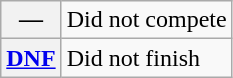<table class="wikitable">
<tr>
<th scope="row">—</th>
<td>Did not compete</td>
</tr>
<tr>
<th scope="row"><a href='#'>DNF</a></th>
<td>Did not finish</td>
</tr>
</table>
